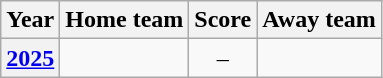<table class="wikitable plainrowheaders sortable">
<tr>
<th scope="col">Year</th>
<th scope="col">Home team</th>
<th scope="col">Score</th>
<th scope="col">Away team</th>
</tr>
<tr>
<th rowspan=3><a href='#'>2025</a></th>
<td></td>
<td align=center>–</td>
<td></td>
</tr>
</table>
